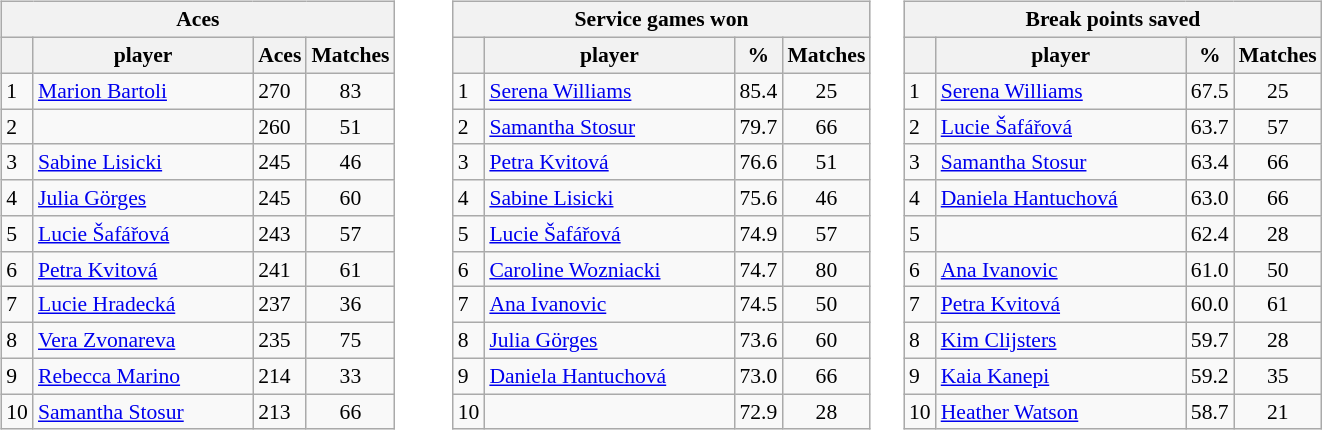<table>
<tr>
<td style=width:33%;vertical-align:top><br><table class="wikitable sortable" style=font-size:90%>
<tr>
<th colspan=4>Aces</th>
</tr>
<tr>
<th></th>
<th width=140>player</th>
<th>Aces</th>
<th>Matches</th>
</tr>
<tr>
<td>1</td>
<td> <a href='#'>Marion Bartoli</a></td>
<td>270</td>
<td align=center>83</td>
</tr>
<tr>
<td>2</td>
<td></td>
<td>260</td>
<td align=center>51</td>
</tr>
<tr>
<td>3</td>
<td> <a href='#'>Sabine Lisicki</a></td>
<td>245</td>
<td align=center>46</td>
</tr>
<tr>
<td>4</td>
<td> <a href='#'>Julia Görges</a></td>
<td>245</td>
<td align=center>60</td>
</tr>
<tr>
<td>5</td>
<td> <a href='#'>Lucie Šafářová</a></td>
<td>243</td>
<td align=center>57</td>
</tr>
<tr>
<td>6</td>
<td> <a href='#'>Petra Kvitová</a></td>
<td>241</td>
<td align=center>61</td>
</tr>
<tr>
<td>7</td>
<td> <a href='#'>Lucie Hradecká</a></td>
<td>237</td>
<td align=center>36</td>
</tr>
<tr>
<td>8</td>
<td> <a href='#'>Vera Zvonareva</a></td>
<td>235</td>
<td align=center>75</td>
</tr>
<tr>
<td>9</td>
<td> <a href='#'>Rebecca Marino</a></td>
<td>214</td>
<td align=center>33</td>
</tr>
<tr>
<td>10</td>
<td> <a href='#'>Samantha Stosur</a></td>
<td>213</td>
<td align=center>66</td>
</tr>
</table>
</td>
<td style=width:33%;vertical-align:top><br><table class="wikitable sortable" style=font-size:90%>
<tr>
<th colspan=4>Service games won</th>
</tr>
<tr>
<th></th>
<th width=160>player</th>
<th>%</th>
<th>Matches</th>
</tr>
<tr>
<td>1</td>
<td> <a href='#'>Serena Williams</a></td>
<td>85.4</td>
<td align=center>25</td>
</tr>
<tr>
<td>2</td>
<td> <a href='#'>Samantha Stosur</a></td>
<td>79.7</td>
<td align=center>66</td>
</tr>
<tr>
<td>3</td>
<td> <a href='#'>Petra Kvitová</a></td>
<td>76.6</td>
<td align=center>51</td>
</tr>
<tr>
<td>4</td>
<td> <a href='#'>Sabine Lisicki</a></td>
<td>75.6</td>
<td align=center>46</td>
</tr>
<tr>
<td>5</td>
<td> <a href='#'>Lucie Šafářová</a></td>
<td>74.9</td>
<td align=center>57</td>
</tr>
<tr>
<td>6</td>
<td> <a href='#'>Caroline Wozniacki</a></td>
<td>74.7</td>
<td align=center>80</td>
</tr>
<tr>
<td>7</td>
<td> <a href='#'>Ana Ivanovic</a></td>
<td>74.5</td>
<td align=center>50</td>
</tr>
<tr>
<td>8</td>
<td> <a href='#'>Julia Görges</a></td>
<td>73.6</td>
<td align=center>60</td>
</tr>
<tr>
<td>9</td>
<td> <a href='#'>Daniela Hantuchová</a></td>
<td>73.0</td>
<td align=center>66</td>
</tr>
<tr>
<td>10</td>
<td></td>
<td>72.9</td>
<td align=center>28</td>
</tr>
</table>
</td>
<td style=width:33%;vertical-align:top><br><table class="wikitable sortable" style=font-size:90%>
<tr>
<th colspan=4>Break points saved</th>
</tr>
<tr>
<th></th>
<th width=160>player</th>
<th>%</th>
<th>Matches</th>
</tr>
<tr>
<td>1</td>
<td> <a href='#'>Serena Williams</a></td>
<td>67.5</td>
<td align=center>25</td>
</tr>
<tr>
<td>2</td>
<td> <a href='#'>Lucie Šafářová</a></td>
<td>63.7</td>
<td align=center>57</td>
</tr>
<tr>
<td>3</td>
<td> <a href='#'>Samantha Stosur</a></td>
<td>63.4</td>
<td align=center>66</td>
</tr>
<tr>
<td>4</td>
<td> <a href='#'>Daniela Hantuchová</a></td>
<td>63.0</td>
<td align=center>66</td>
</tr>
<tr>
<td>5</td>
<td></td>
<td>62.4</td>
<td align=center>28</td>
</tr>
<tr>
<td>6</td>
<td> <a href='#'>Ana Ivanovic</a></td>
<td>61.0</td>
<td align=center>50</td>
</tr>
<tr>
<td>7</td>
<td> <a href='#'>Petra Kvitová</a></td>
<td>60.0</td>
<td align=center>61</td>
</tr>
<tr>
<td>8</td>
<td> <a href='#'>Kim Clijsters</a></td>
<td>59.7</td>
<td align=center>28</td>
</tr>
<tr>
<td>9</td>
<td> <a href='#'>Kaia Kanepi</a></td>
<td>59.2</td>
<td align=center>35</td>
</tr>
<tr>
<td>10</td>
<td> <a href='#'>Heather Watson</a></td>
<td>58.7</td>
<td align=center>21</td>
</tr>
</table>
</td>
</tr>
</table>
